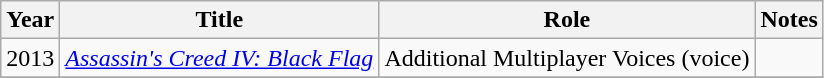<table class="wikitable sortable">
<tr>
<th>Year</th>
<th>Title</th>
<th>Role</th>
<th>Notes</th>
</tr>
<tr>
<td>2013</td>
<td><em><a href='#'>Assassin's Creed IV: Black Flag</a></em></td>
<td>Additional Multiplayer Voices (voice)</td>
<td></td>
</tr>
<tr>
</tr>
</table>
